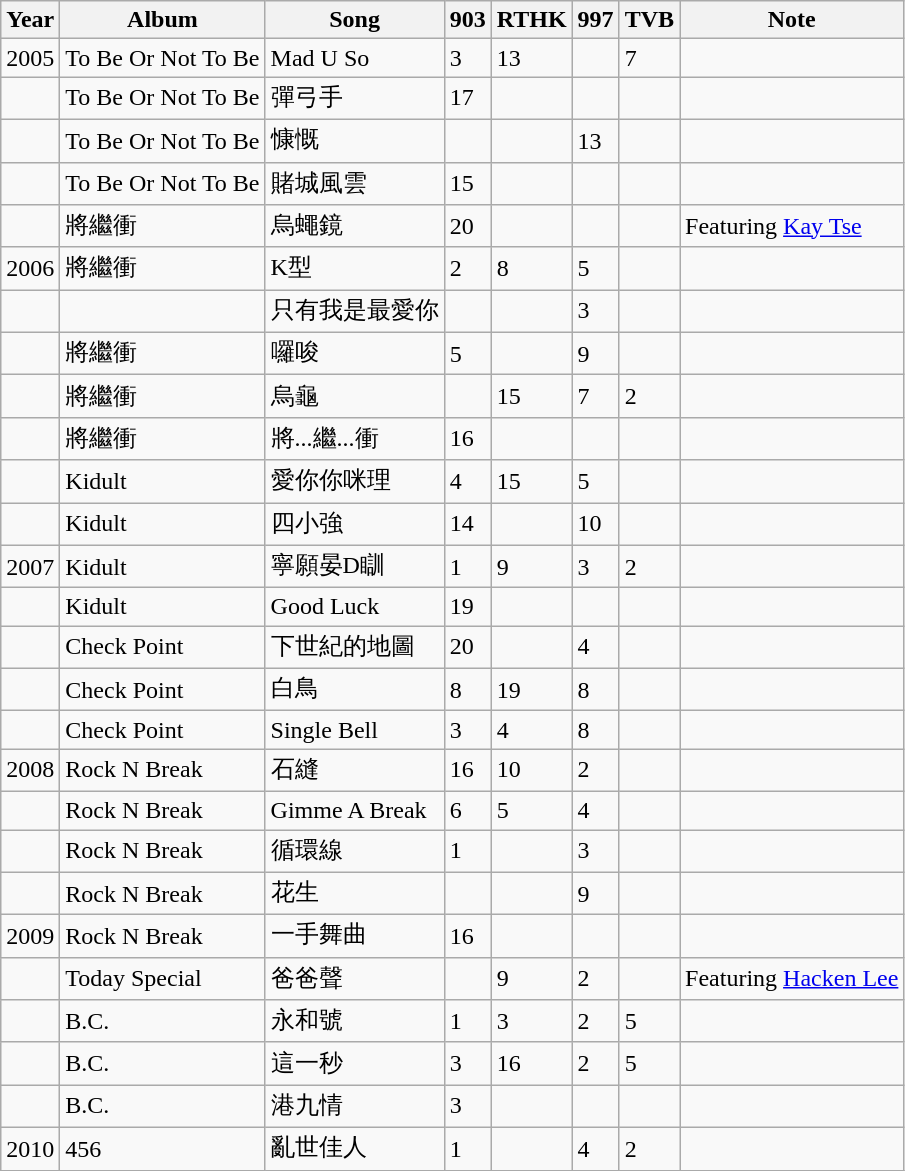<table class="wikitable sortable">
<tr>
<th>Year</th>
<th>Album</th>
<th>Song</th>
<th>903</th>
<th>RTHK</th>
<th>997</th>
<th>TVB</th>
<th>Note</th>
</tr>
<tr>
<td>2005</td>
<td>To Be Or Not To Be</td>
<td>Mad U So</td>
<td>3</td>
<td>13</td>
<td></td>
<td>7</td>
<td></td>
</tr>
<tr>
<td></td>
<td>To Be Or Not To Be</td>
<td>彈弓手</td>
<td>17</td>
<td></td>
<td></td>
<td></td>
<td></td>
</tr>
<tr>
<td></td>
<td>To Be Or Not To Be</td>
<td>慷慨</td>
<td></td>
<td></td>
<td>13</td>
<td></td>
<td></td>
</tr>
<tr>
<td></td>
<td>To Be Or Not To Be</td>
<td>賭城風雲</td>
<td>15</td>
<td></td>
<td></td>
<td></td>
<td></td>
</tr>
<tr>
<td></td>
<td>將繼衝</td>
<td>烏蠅鏡</td>
<td>20</td>
<td></td>
<td></td>
<td></td>
<td>Featuring <a href='#'>Kay Tse</a></td>
</tr>
<tr>
<td>2006</td>
<td>將繼衝</td>
<td>K型</td>
<td>2</td>
<td>8</td>
<td>5</td>
<td></td>
<td></td>
</tr>
<tr>
<td></td>
<td></td>
<td>只有我是最愛你</td>
<td></td>
<td></td>
<td>3</td>
<td></td>
<td></td>
</tr>
<tr>
<td></td>
<td>將繼衝</td>
<td>囉唆</td>
<td>5</td>
<td></td>
<td>9</td>
<td></td>
<td></td>
</tr>
<tr>
<td></td>
<td>將繼衝</td>
<td>烏龜</td>
<td></td>
<td>15</td>
<td>7</td>
<td>2</td>
<td></td>
</tr>
<tr>
<td></td>
<td>將繼衝</td>
<td>將...繼...衝</td>
<td>16</td>
<td></td>
<td></td>
<td></td>
<td></td>
</tr>
<tr>
<td></td>
<td>Kidult</td>
<td>愛你你咪理</td>
<td>4</td>
<td>15</td>
<td>5</td>
<td></td>
<td></td>
</tr>
<tr>
<td></td>
<td>Kidult</td>
<td>四小強</td>
<td>14</td>
<td></td>
<td>10</td>
<td></td>
<td></td>
</tr>
<tr>
<td>2007</td>
<td>Kidult</td>
<td>寧願晏D瞓</td>
<td>1</td>
<td>9</td>
<td>3</td>
<td>2</td>
<td></td>
</tr>
<tr>
<td></td>
<td>Kidult</td>
<td>Good Luck</td>
<td>19</td>
<td></td>
<td></td>
<td></td>
<td></td>
</tr>
<tr>
<td></td>
<td>Check Point</td>
<td>下世紀的地圖</td>
<td>20</td>
<td></td>
<td>4</td>
<td></td>
<td></td>
</tr>
<tr>
<td></td>
<td>Check Point</td>
<td>白鳥</td>
<td>8</td>
<td>19</td>
<td>8</td>
<td></td>
<td></td>
</tr>
<tr>
<td></td>
<td>Check Point</td>
<td>Single Bell</td>
<td>3</td>
<td>4</td>
<td>8</td>
<td></td>
<td></td>
</tr>
<tr>
<td>2008</td>
<td>Rock N Break</td>
<td>石縫</td>
<td>16</td>
<td>10</td>
<td>2</td>
<td></td>
<td></td>
</tr>
<tr>
<td></td>
<td>Rock N Break</td>
<td>Gimme A Break</td>
<td>6</td>
<td>5</td>
<td>4</td>
<td></td>
<td></td>
</tr>
<tr>
<td></td>
<td>Rock N Break</td>
<td>循環線</td>
<td>1</td>
<td></td>
<td>3</td>
<td></td>
<td></td>
</tr>
<tr>
<td></td>
<td>Rock N Break</td>
<td>花生</td>
<td></td>
<td></td>
<td>9</td>
<td></td>
<td></td>
</tr>
<tr>
<td>2009</td>
<td>Rock N Break</td>
<td>一手舞曲</td>
<td>16</td>
<td></td>
<td></td>
<td></td>
<td></td>
</tr>
<tr>
<td></td>
<td>Today Special</td>
<td>爸爸聲</td>
<td></td>
<td>9</td>
<td>2</td>
<td></td>
<td>Featuring <a href='#'>Hacken Lee</a></td>
</tr>
<tr>
<td></td>
<td>B.C.</td>
<td>永和號</td>
<td>1</td>
<td>3</td>
<td>2</td>
<td>5</td>
<td></td>
</tr>
<tr>
<td></td>
<td>B.C.</td>
<td>這一秒</td>
<td>3</td>
<td>16</td>
<td>2</td>
<td>5</td>
<td></td>
</tr>
<tr>
<td></td>
<td>B.C.</td>
<td>港九情</td>
<td>3</td>
<td></td>
<td></td>
<td></td>
<td></td>
</tr>
<tr>
<td>2010</td>
<td>456</td>
<td>亂世佳人</td>
<td>1</td>
<td></td>
<td>4</td>
<td>2</td>
<td></td>
</tr>
<tr>
</tr>
</table>
